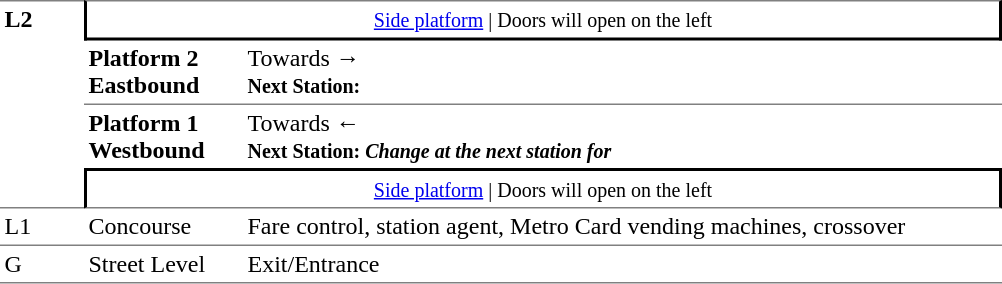<table table border=0 cellspacing=0 cellpadding=3>
<tr>
<td style="border-top:solid 1px grey;border-bottom:solid 1px grey;" width=50 rowspan=4 valign=top><strong>L2</strong></td>
<td style="border-top:solid 1px grey;border-right:solid 2px black;border-left:solid 2px black;border-bottom:solid 2px black;text-align:center;" colspan=2><small><a href='#'>Side platform</a> | Doors will open on the left </small></td>
</tr>
<tr>
<td style="border-bottom:solid 1px grey;" width=100><span><strong>Platform 2</strong><br><strong>Eastbound</strong></span></td>
<td style="border-bottom:solid 1px grey;" width=500>Towards → <br><small><strong>Next Station:</strong> </small></td>
</tr>
<tr>
<td><span><strong>Platform 1</strong><br><strong>Westbound</strong></span></td>
<td><span></span>Towards ← <br><small><strong>Next Station:</strong> </small> <small><strong><em>Change at the next station for <strong><em></small></td>
</tr>
<tr>
<td style="border-top:solid 2px black;border-right:solid 2px black;border-left:solid 2px black;border-bottom:solid 1px grey;text-align:center;" colspan=2><small><a href='#'>Side platform</a> | Doors will open on the left </small></td>
</tr>
<tr>
<td valign=top></strong>L1<strong></td>
<td valign=top>Concourse</td>
<td valign=top>Fare control, station agent, Metro Card vending machines, crossover</td>
</tr>
<tr>
<td style="border-bottom:solid 1px grey;border-top:solid 1px grey;" width=50 valign=top></strong>G<strong></td>
<td style="border-top:solid 1px grey;border-bottom:solid 1px grey;" width=100 valign=top>Street Level</td>
<td style="border-top:solid 1px grey;border-bottom:solid 1px grey;" width=500 valign=top>Exit/Entrance</td>
</tr>
</table>
